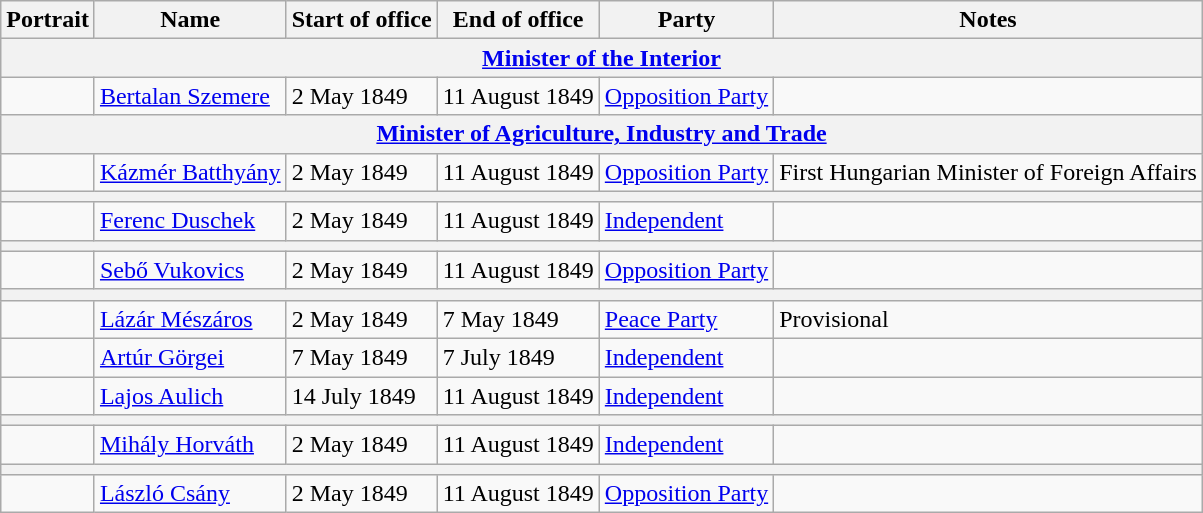<table class="wikitable">
<tr>
<th>Portrait</th>
<th>Name</th>
<th>Start of office</th>
<th>End of office</th>
<th>Party</th>
<th>Notes</th>
</tr>
<tr>
<th colspan="6"><strong><a href='#'>Minister of the Interior</a></strong></th>
</tr>
<tr>
<td></td>
<td><a href='#'>Bertalan Szemere</a></td>
<td>2 May 1849</td>
<td>11 August 1849</td>
<td><a href='#'>Opposition Party</a></td>
<td></td>
</tr>
<tr>
<th colspan="6"><strong><a href='#'>Minister of Agriculture, Industry and Trade</a></strong></th>
</tr>
<tr>
<td></td>
<td><a href='#'>Kázmér Batthyány</a></td>
<td>2 May 1849</td>
<td>11 August 1849</td>
<td><a href='#'>Opposition Party</a></td>
<td>First Hungarian Minister of Foreign Affairs</td>
</tr>
<tr>
<th colspan="6"></th>
</tr>
<tr>
<td></td>
<td><a href='#'>Ferenc Duschek</a></td>
<td>2 May 1849</td>
<td>11 August 1849</td>
<td><a href='#'>Independent</a></td>
<td></td>
</tr>
<tr>
<th colspan="6"></th>
</tr>
<tr>
<td></td>
<td><a href='#'>Sebő Vukovics</a></td>
<td>2 May 1849</td>
<td>11 August 1849</td>
<td><a href='#'>Opposition Party</a></td>
<td></td>
</tr>
<tr>
<th colspan="6"></th>
</tr>
<tr>
<td></td>
<td><a href='#'>Lázár Mészáros</a></td>
<td>2 May 1849</td>
<td>7 May 1849</td>
<td><a href='#'>Peace Party</a></td>
<td>Provisional</td>
</tr>
<tr>
<td></td>
<td><a href='#'>Artúr Görgei</a></td>
<td>7 May 1849</td>
<td>7 July 1849</td>
<td><a href='#'>Independent</a></td>
<td></td>
</tr>
<tr>
<td></td>
<td><a href='#'>Lajos Aulich</a></td>
<td>14 July 1849</td>
<td>11 August 1849</td>
<td><a href='#'>Independent</a></td>
<td></td>
</tr>
<tr>
<th colspan="6"></th>
</tr>
<tr>
<td></td>
<td><a href='#'>Mihály Horváth</a></td>
<td>2 May 1849</td>
<td>11 August 1849</td>
<td><a href='#'>Independent</a></td>
<td></td>
</tr>
<tr>
<th colspan="6"></th>
</tr>
<tr>
<td></td>
<td><a href='#'>László Csány</a></td>
<td>2 May 1849</td>
<td>11 August 1849</td>
<td><a href='#'>Opposition Party</a></td>
<td></td>
</tr>
</table>
